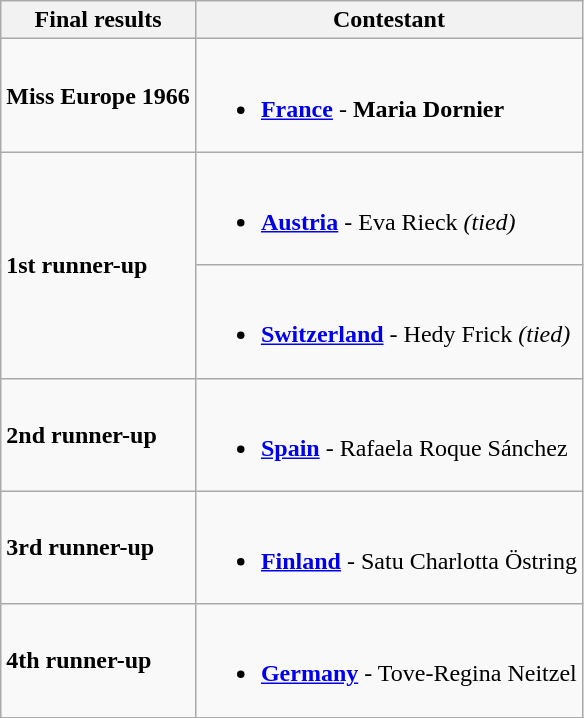<table class="wikitable">
<tr>
<th>Final results</th>
<th>Contestant</th>
</tr>
<tr>
<td><strong>Miss Europe 1966</strong></td>
<td><br><ul><li><strong> <a href='#'>France</a></strong> - <strong>Maria Dornier</strong></li></ul></td>
</tr>
<tr>
<td rowspan="2"><strong>1st runner-up</strong></td>
<td><br><ul><li><strong> <a href='#'>Austria</a></strong> - Eva Rieck <em>(tied)</em></li></ul></td>
</tr>
<tr>
<td><br><ul><li><strong> <a href='#'>Switzerland</a></strong> - Hedy Frick <em>(tied)</em></li></ul></td>
</tr>
<tr>
<td><strong>2nd runner-up</strong></td>
<td><br><ul><li><strong> <a href='#'>Spain</a></strong> - Rafaela Roque Sánchez</li></ul></td>
</tr>
<tr>
<td><strong>3rd runner-up</strong></td>
<td><br><ul><li><strong> <a href='#'>Finland</a></strong> - Satu Charlotta Östring</li></ul></td>
</tr>
<tr>
<td><strong>4th runner-up</strong></td>
<td><br><ul><li><strong> <a href='#'>Germany</a></strong> - Tove-Regina Neitzel</li></ul></td>
</tr>
</table>
